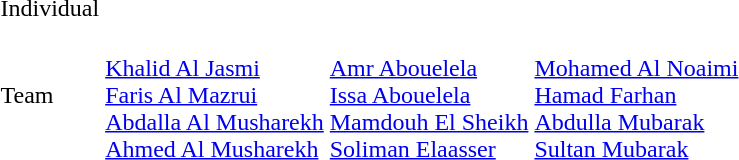<table>
<tr>
<td>Individual</td>
<td></td>
<td></td>
<td></td>
</tr>
<tr>
<td>Team</td>
<td><br><a href='#'>Khalid Al Jasmi</a><br><a href='#'>Faris Al Mazrui</a><br><a href='#'>Abdalla Al Musharekh</a><br><a href='#'>Ahmed Al Musharekh</a></td>
<td><br><a href='#'>Amr Abouelela</a><br><a href='#'>Issa Abouelela</a><br><a href='#'>Mamdouh El Sheikh</a><br><a href='#'>Soliman Elaasser</a></td>
<td><br><a href='#'>Mohamed Al Noaimi</a><br><a href='#'>Hamad Farhan</a><br><a href='#'>Abdulla Mubarak</a><br><a href='#'>Sultan Mubarak</a></td>
</tr>
</table>
